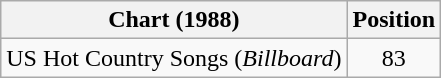<table class="wikitable">
<tr>
<th>Chart (1988)</th>
<th>Position</th>
</tr>
<tr>
<td>US Hot Country Songs (<em>Billboard</em>)</td>
<td align="center">83</td>
</tr>
</table>
